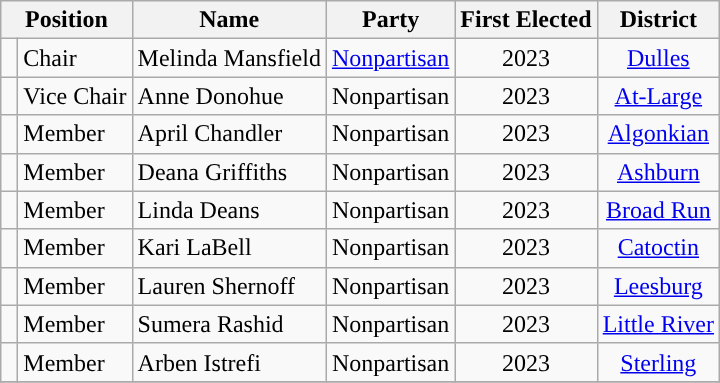<table class="wikitable">
<tr>
<th colspan="2" align="center" valign="bottom">Position</th>
<th style="text-align:center;">Name</th>
<th valign="bottom">Party</th>
<th valign="bottom" align="center">First Elected</th>
<th valign="bottom" align="center">District</th>
</tr>
<tr>
<td style="background-color:"> </td>
<td>Chair</td>
<td>Melinda Mansfield</td>
<td style="text-align:center;"><a href='#'>Nonpartisan</a></td>
<td style="text-align:center;">2023</td>
<td style="text-align:center;"><a href='#'>Dulles</a></td>
</tr>
<tr>
<td style="background-color:"> </td>
<td>Vice Chair</td>
<td>Anne Donohue</td>
<td style="text-align:center;">Nonpartisan</td>
<td style="text-align:center;">2023</td>
<td style="text-align:center;"><a href='#'>At-Large</a></td>
</tr>
<tr>
<td style="background-color:"> </td>
<td>Member</td>
<td>April Chandler</td>
<td style="text-align:center;">Nonpartisan</td>
<td style="text-align:center;">2023</td>
<td style="text-align:center;"><a href='#'>Algonkian</a></td>
</tr>
<tr>
<td style="background-color:"> </td>
<td>Member</td>
<td>Deana Griffiths</td>
<td style="text-align:center;">Nonpartisan</td>
<td style="text-align:center;">2023</td>
<td style="text-align:center;"><a href='#'>Ashburn</a></td>
</tr>
<tr>
<td style="background-color:"> </td>
<td>Member</td>
<td>Linda Deans</td>
<td style="text-align:center;">Nonpartisan</td>
<td style="text-align:center;">2023</td>
<td style="text-align:center;"><a href='#'>Broad Run</a></td>
</tr>
<tr>
<td style="background-color:"> </td>
<td>Member</td>
<td>Kari LaBell</td>
<td style="text-align:center;">Nonpartisan</td>
<td style="text-align:center;">2023</td>
<td style="text-align:center;"><a href='#'>Catoctin</a></td>
</tr>
<tr>
<td style="background-color:"> </td>
<td>Member</td>
<td>Lauren Shernoff</td>
<td style="text-align:center;">Nonpartisan</td>
<td style="text-align:center;">2023</td>
<td style="text-align:center;"><a href='#'>Leesburg</a></td>
</tr>
<tr>
<td style="background-color:"> </td>
<td>Member</td>
<td>Sumera Rashid</td>
<td style="text-align:center;">Nonpartisan</td>
<td style="text-align:center;">2023</td>
<td style="text-align:center;"><a href='#'>Little River</a></td>
</tr>
<tr>
<td style="background-color:"> </td>
<td>Member</td>
<td>Arben Istrefi</td>
<td style="text-align:center;">Nonpartisan</td>
<td style="text-align:center;">2023</td>
<td style="text-align:center;"><a href='#'>Sterling</a></td>
</tr>
<tr>
</tr>
</table>
